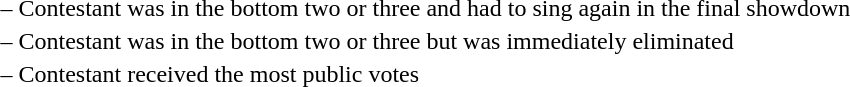<table>
<tr>
<td> –</td>
<td>Contestant was in the bottom two or three and had to sing again in the final showdown</td>
</tr>
<tr>
<td> –</td>
<td>Contestant was in the bottom two or three but was immediately eliminated</td>
</tr>
<tr>
<td> –</td>
<td>Contestant received the most public votes</td>
</tr>
</table>
